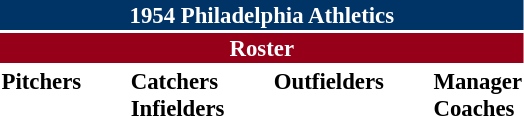<table class="toccolours" style="font-size: 95%;">
<tr>
<th colspan="10" style="background-color: #003366; color: white; text-align: center;">1954 Philadelphia Athletics</th>
</tr>
<tr>
<td colspan="10" style="background-color: #960018; color: white; text-align: center;"><strong>Roster</strong></td>
</tr>
<tr>
<td valign="top"><strong>Pitchers</strong><br>


















</td>
<td width="25px"></td>
<td valign="top"><strong>Catchers</strong><br>


<strong>Infielders</strong>







</td>
<td width="25px"></td>
<td valign="top"><strong>Outfielders</strong><br>





</td>
<td width="25px"></td>
<td valign="top"><strong>Manager</strong><br>
<strong>Coaches</strong>



</td>
</tr>
</table>
